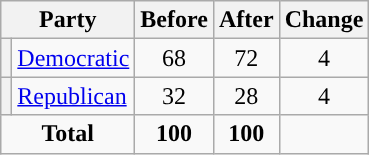<table class="wikitable" style="text-align:center;">
<tr>
<th colspan="2">Party</th>
<th>Before</th>
<th>After</th>
<th>Change</th>
</tr>
<tr>
<th style="background-color:"></th>
<td style="text-align:left;"><a href='#'>Democratic</a></td>
<td>68</td>
<td>72</td>
<td> 4</td>
</tr>
<tr>
<th style="background-color:"></th>
<td style="text-align:left;"><a href='#'>Republican</a></td>
<td>32</td>
<td>28</td>
<td> 4</td>
</tr>
<tr>
<td colspan="2"><strong>Total</strong></td>
<td><strong>100</strong></td>
<td><strong>100</strong></td>
<td></td>
</tr>
</table>
